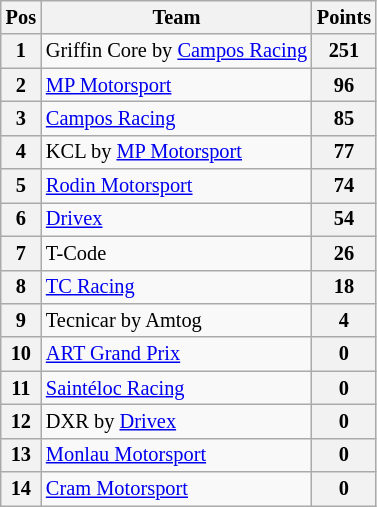<table class="wikitable" style="font-size: 85%">
<tr>
<th>Pos</th>
<th>Team</th>
<th>Points</th>
</tr>
<tr>
<th>1</th>
<td nowrap> Griffin Core by <a href='#'>Campos Racing</a></td>
<th>251</th>
</tr>
<tr>
<th>2</th>
<td> <a href='#'>MP Motorsport</a></td>
<th>96</th>
</tr>
<tr>
<th>3</th>
<td> <a href='#'>Campos Racing</a></td>
<th>85</th>
</tr>
<tr>
<th>4</th>
<td> KCL by <a href='#'>MP Motorsport</a></td>
<th>77</th>
</tr>
<tr>
<th>5</th>
<td> <a href='#'>Rodin Motorsport</a></td>
<th>74</th>
</tr>
<tr>
<th>6</th>
<td> <a href='#'>Drivex</a></td>
<th>54</th>
</tr>
<tr>
<th>7</th>
<td> T-Code</td>
<th>26</th>
</tr>
<tr>
<th>8</th>
<td> <a href='#'>TC Racing</a></td>
<th>18</th>
</tr>
<tr>
<th>9</th>
<td> Tecnicar by Amtog</td>
<th>4</th>
</tr>
<tr>
<th>10</th>
<td> <a href='#'>ART Grand Prix</a></td>
<th>0</th>
</tr>
<tr>
<th>11</th>
<td> <a href='#'>Saintéloc Racing</a></td>
<th>0</th>
</tr>
<tr>
<th>12</th>
<td> DXR by <a href='#'>Drivex</a></td>
<th>0</th>
</tr>
<tr>
<th>13</th>
<td> <a href='#'>Monlau Motorsport</a></td>
<th>0</th>
</tr>
<tr>
<th>14</th>
<td> <a href='#'>Cram Motorsport</a></td>
<th>0</th>
</tr>
</table>
